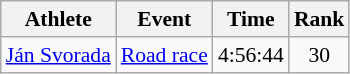<table class=wikitable style="font-size:90%">
<tr>
<th>Athlete</th>
<th>Event</th>
<th>Time</th>
<th>Rank</th>
</tr>
<tr>
<td align=left><a href='#'>Ján Svorada</a></td>
<td align=left><a href='#'>Road race</a></td>
<td align=center>4:56:44</td>
<td align=center>30</td>
</tr>
</table>
